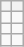<table class="wikitable" align="center">
<tr>
<th scope="col"></th>
<th scope="col"></th>
</tr>
<tr>
<td></td>
<td></td>
</tr>
<tr>
<td></td>
<td></td>
</tr>
<tr>
<td></td>
<td></td>
</tr>
</table>
